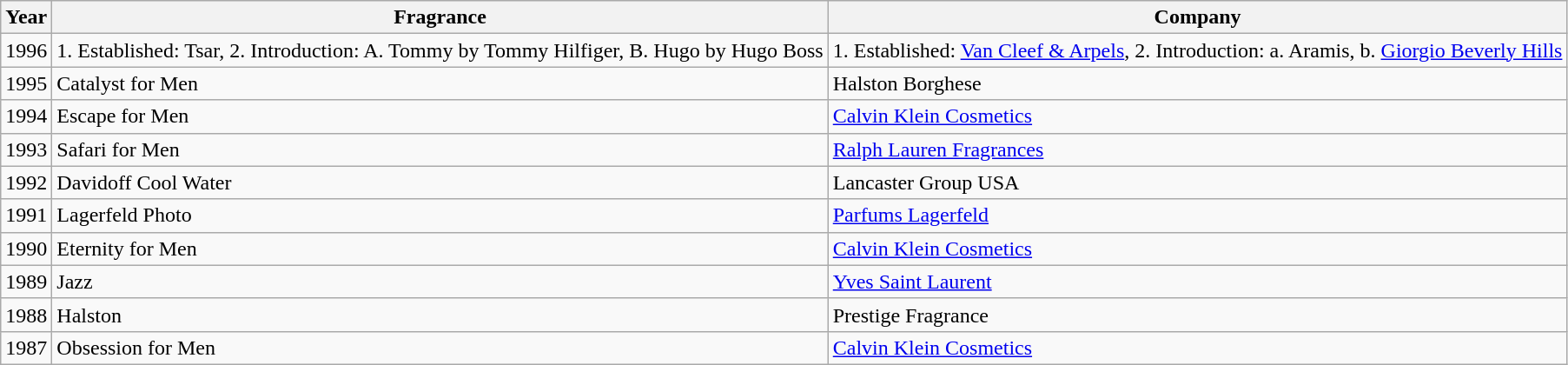<table class="wikitable sortable">
<tr>
<th>Year</th>
<th>Fragrance</th>
<th>Company</th>
</tr>
<tr>
<td>1996</td>
<td>1. Established: Tsar, 2. Introduction: A. Tommy by Tommy Hilfiger, B. Hugo by Hugo Boss</td>
<td>1. Established: <a href='#'>Van Cleef & Arpels</a>, 2. Introduction: a. Aramis, b. <a href='#'>Giorgio Beverly Hills</a></td>
</tr>
<tr>
<td>1995</td>
<td>Catalyst for Men</td>
<td>Halston Borghese</td>
</tr>
<tr>
<td>1994</td>
<td>Escape for Men</td>
<td><a href='#'>Calvin Klein Cosmetics</a></td>
</tr>
<tr>
<td>1993</td>
<td>Safari for Men</td>
<td><a href='#'>Ralph Lauren Fragrances</a></td>
</tr>
<tr>
<td>1992</td>
<td>Davidoff Cool Water</td>
<td>Lancaster Group USA</td>
</tr>
<tr>
<td>1991</td>
<td>Lagerfeld Photo</td>
<td><a href='#'>Parfums Lagerfeld</a></td>
</tr>
<tr>
<td>1990</td>
<td>Eternity for Men</td>
<td><a href='#'>Calvin Klein Cosmetics</a></td>
</tr>
<tr>
<td>1989</td>
<td>Jazz</td>
<td><a href='#'>Yves Saint Laurent</a></td>
</tr>
<tr>
<td>1988</td>
<td>Halston</td>
<td>Prestige Fragrance</td>
</tr>
<tr>
<td>1987</td>
<td>Obsession for Men</td>
<td><a href='#'>Calvin Klein Cosmetics</a></td>
</tr>
</table>
